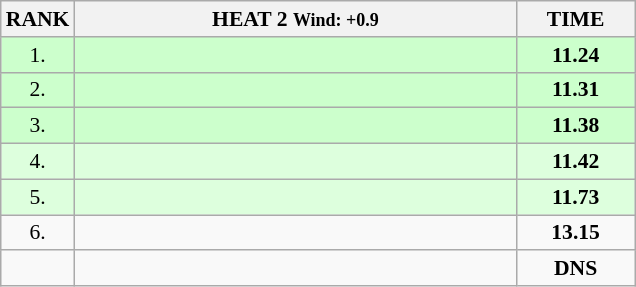<table class="wikitable" style="border-collapse: collapse; font-size: 90%;">
<tr>
<th>RANK</th>
<th style="width: 20em">HEAT 2 <small>Wind: +0.9</small></th>
<th style="width: 5em">TIME</th>
</tr>
<tr style="background:#ccffcc;">
<td align="center">1.</td>
<td></td>
<td align="center"><strong>11.24</strong></td>
</tr>
<tr style="background:#ccffcc;">
<td align="center">2.</td>
<td></td>
<td align="center"><strong>11.31</strong></td>
</tr>
<tr style="background:#ccffcc;">
<td align="center">3.</td>
<td></td>
<td align="center"><strong>11.38</strong></td>
</tr>
<tr style="background:#ddffdd;">
<td align="center">4.</td>
<td></td>
<td align="center"><strong>11.42</strong></td>
</tr>
<tr style="background:#ddffdd;">
<td align="center">5.</td>
<td></td>
<td align="center"><strong>11.73</strong></td>
</tr>
<tr>
<td align="center">6.</td>
<td></td>
<td align="center"><strong>13.15</strong></td>
</tr>
<tr>
<td align="center"></td>
<td></td>
<td align="center"><strong>DNS</strong></td>
</tr>
</table>
